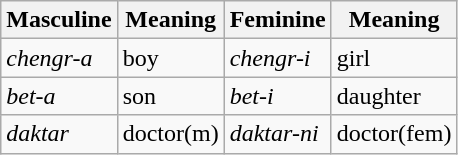<table class="wikitable">
<tr>
<th>Masculine</th>
<th>Meaning</th>
<th>Feminine</th>
<th>Meaning</th>
</tr>
<tr>
<td><em>chengr-a</em></td>
<td>boy</td>
<td><em>chengr-i</em></td>
<td>girl</td>
</tr>
<tr>
<td><em>bet-a</em></td>
<td>son</td>
<td><em>bet-i</em></td>
<td>daughter</td>
</tr>
<tr>
<td><em>daktar</em></td>
<td>doctor(m)</td>
<td><em>daktar-ni</em></td>
<td>doctor(fem)</td>
</tr>
</table>
